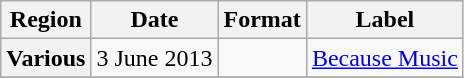<table class="wikitable plainrowheaders">
<tr>
<th scope="col">Region</th>
<th scope="col">Date</th>
<th scope="col">Format</th>
<th scope="col">Label</th>
</tr>
<tr>
<th scope="row">Various</th>
<td>3 June 2013</td>
<td></td>
<td><a href='#'>Because Music</a></td>
</tr>
<tr>
</tr>
</table>
